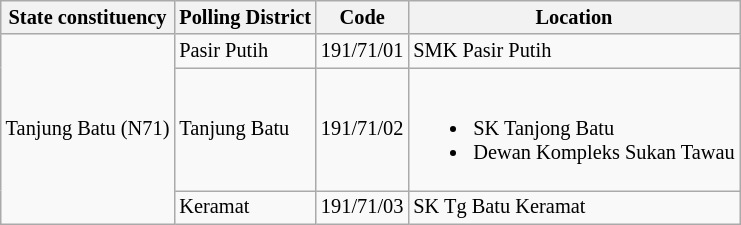<table class="wikitable sortable mw-collapsible" style="white-space:nowrap;font-size:85%">
<tr>
<th>State constituency</th>
<th>Polling District</th>
<th>Code</th>
<th>Location</th>
</tr>
<tr>
<td rowspan="3">Tanjung Batu (N71)</td>
<td>Pasir Putih</td>
<td>191/71/01</td>
<td>SMK Pasir Putih</td>
</tr>
<tr>
<td>Tanjung Batu</td>
<td>191/71/02</td>
<td><br><ul><li>SK Tanjong Batu</li><li>Dewan Kompleks Sukan Tawau</li></ul></td>
</tr>
<tr>
<td>Keramat</td>
<td>191/71/03</td>
<td>SK Tg Batu Keramat</td>
</tr>
</table>
